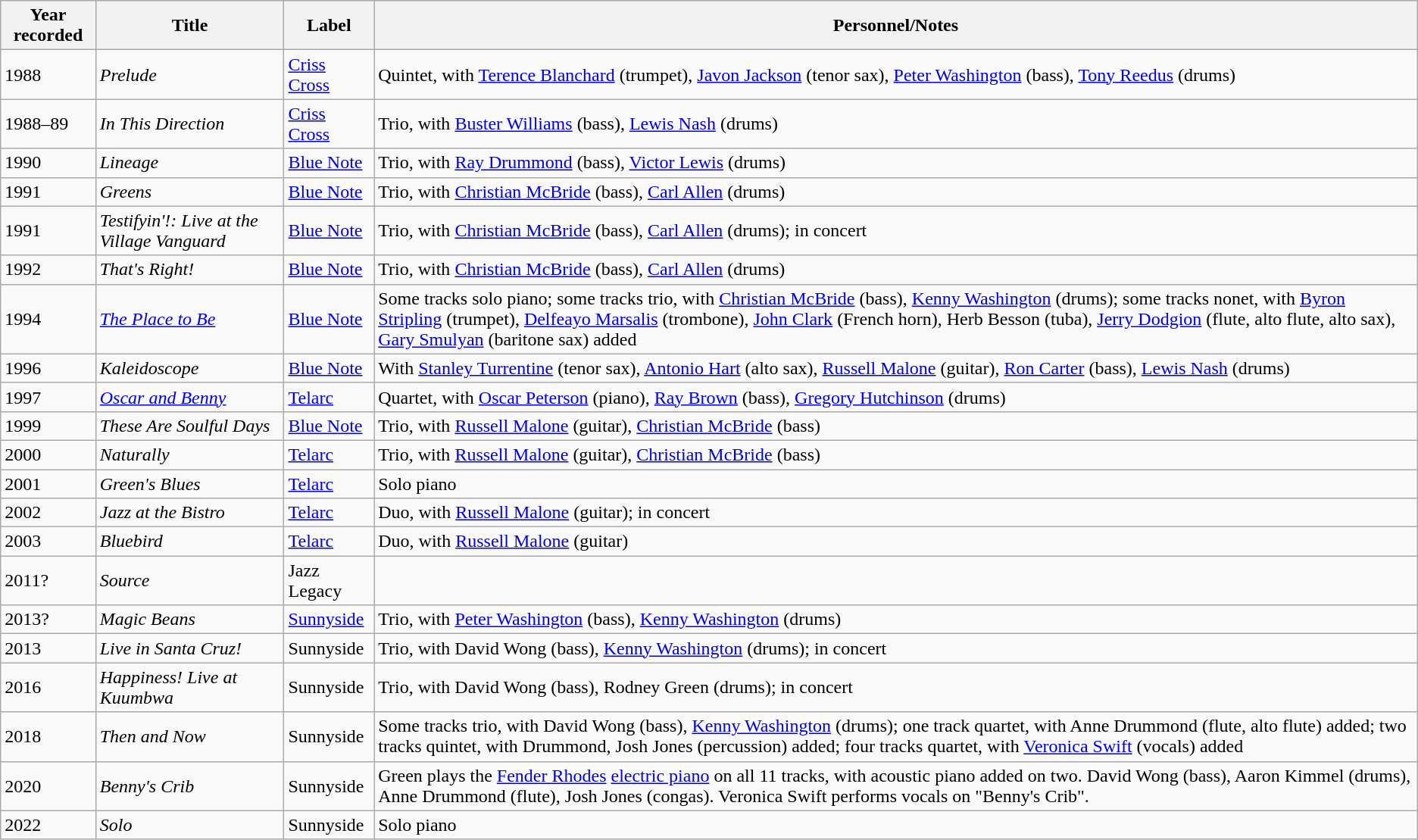<table class="wikitable sortable">
<tr>
<th>Year recorded</th>
<th>Title</th>
<th>Label</th>
<th>Personnel/Notes</th>
</tr>
<tr>
<td>1988</td>
<td><em>Prelude</em></td>
<td><a href='#'>Criss Cross</a></td>
<td>Quintet, with <a href='#'>Terence Blanchard</a> (trumpet), <a href='#'>Javon Jackson</a> (tenor sax), <a href='#'>Peter Washington</a> (bass), <a href='#'>Tony Reedus</a> (drums)</td>
</tr>
<tr>
<td>1988–89</td>
<td><em>In This Direction</em></td>
<td><a href='#'>Criss Cross</a></td>
<td>Trio, with <a href='#'>Buster Williams</a> (bass), <a href='#'>Lewis Nash</a> (drums)</td>
</tr>
<tr>
<td>1990</td>
<td><em>Lineage</em></td>
<td><a href='#'>Blue Note</a></td>
<td>Trio, with <a href='#'>Ray Drummond</a> (bass), <a href='#'>Victor Lewis</a> (drums)</td>
</tr>
<tr>
<td>1991</td>
<td><em>Greens</em></td>
<td><a href='#'>Blue Note</a></td>
<td>Trio, with <a href='#'>Christian McBride</a> (bass), <a href='#'>Carl Allen</a> (drums)</td>
</tr>
<tr>
<td>1991</td>
<td><em>Testifyin'!: Live at the Village Vanguard</em></td>
<td><a href='#'>Blue Note</a></td>
<td>Trio, with <a href='#'>Christian McBride</a> (bass), <a href='#'>Carl Allen</a> (drums); in concert</td>
</tr>
<tr>
<td>1992</td>
<td><em>That's Right!</em></td>
<td><a href='#'>Blue Note</a></td>
<td>Trio, with <a href='#'>Christian McBride</a> (bass), <a href='#'>Carl Allen</a> (drums)</td>
</tr>
<tr>
<td>1994</td>
<td><em><a href='#'>The Place to Be</a></em></td>
<td><a href='#'>Blue Note</a></td>
<td>Some tracks solo piano; some tracks trio, with <a href='#'>Christian McBride</a> (bass), <a href='#'>Kenny Washington</a> (drums); some tracks nonet, with <a href='#'>Byron Stripling</a> (trumpet), <a href='#'>Delfeayo Marsalis</a> (trombone), <a href='#'>John Clark</a> (French horn), Herb Besson (tuba), <a href='#'>Jerry Dodgion</a> (flute, alto flute, alto sax), <a href='#'>Gary Smulyan</a> (baritone sax) added</td>
</tr>
<tr>
<td>1996</td>
<td><em>Kaleidoscope</em></td>
<td><a href='#'>Blue Note</a></td>
<td>With <a href='#'>Stanley Turrentine</a> (tenor sax), <a href='#'>Antonio Hart</a> (alto sax), <a href='#'>Russell Malone</a> (guitar), <a href='#'>Ron Carter</a> (bass), <a href='#'>Lewis Nash</a> (drums)</td>
</tr>
<tr>
<td>1997</td>
<td><em><a href='#'>Oscar and Benny</a></em></td>
<td><a href='#'>Telarc</a></td>
<td>Quartet, with <a href='#'>Oscar Peterson</a> (piano), <a href='#'>Ray Brown</a> (bass), <a href='#'>Gregory Hutchinson</a> (drums)</td>
</tr>
<tr>
<td>1999</td>
<td><em>These Are Soulful Days</em></td>
<td><a href='#'>Blue Note</a></td>
<td>Trio, with <a href='#'>Russell Malone</a> (guitar), <a href='#'>Christian McBride</a> (bass)</td>
</tr>
<tr>
<td>2000</td>
<td><em>Naturally</em></td>
<td><a href='#'>Telarc</a></td>
<td>Trio, with <a href='#'>Russell Malone</a> (guitar), <a href='#'>Christian McBride</a> (bass)</td>
</tr>
<tr>
<td>2001</td>
<td><em>Green's Blues</em></td>
<td><a href='#'>Telarc</a></td>
<td>Solo piano</td>
</tr>
<tr>
<td>2002</td>
<td><em>Jazz at the Bistro</em></td>
<td><a href='#'>Telarc</a></td>
<td>Duo, with <a href='#'>Russell Malone</a> (guitar); in concert</td>
</tr>
<tr>
<td>2003</td>
<td><em>Bluebird</em></td>
<td><a href='#'>Telarc</a></td>
<td>Duo, with <a href='#'>Russell Malone</a> (guitar)</td>
</tr>
<tr>
<td>2011?</td>
<td><em>Source</em></td>
<td>Jazz Legacy</td>
<td></td>
</tr>
<tr>
<td>2013?</td>
<td><em>Magic Beans</em></td>
<td><a href='#'>Sunnyside</a></td>
<td>Trio, with <a href='#'>Peter Washington</a> (bass), <a href='#'>Kenny Washington</a> (drums)</td>
</tr>
<tr>
<td>2013</td>
<td><em>Live in Santa Cruz!</em></td>
<td>Sunnyside</td>
<td>Trio, with David Wong (bass), <a href='#'>Kenny Washington</a> (drums); in concert</td>
</tr>
<tr>
<td>2016</td>
<td><em>Happiness! Live at Kuumbwa</em></td>
<td>Sunnyside</td>
<td>Trio, with David Wong (bass), Rodney Green (drums); in concert</td>
</tr>
<tr>
<td>2018</td>
<td><em>Then and Now</em></td>
<td>Sunnyside</td>
<td>Some tracks trio, with David Wong (bass), <a href='#'>Kenny Washington</a> (drums); one track quartet, with Anne Drummond (flute, alto flute) added; two tracks quintet, with Drummond, Josh Jones (percussion) added; four tracks quartet, with <a href='#'>Veronica Swift</a> (vocals) added</td>
</tr>
<tr>
<td>2020</td>
<td><em>Benny's Crib</em></td>
<td>Sunnyside</td>
<td>Green plays the <a href='#'>Fender Rhodes</a> <a href='#'>electric piano</a> on all 11 tracks, with acoustic piano added on two. David Wong (bass), Aaron Kimmel (drums), Anne Drummond (flute), Josh Jones (congas). Veronica Swift performs vocals on "Benny's Crib".</td>
</tr>
<tr>
<td>2022</td>
<td><em>Solo</em></td>
<td>Sunnyside</td>
<td>Solo piano</td>
</tr>
</table>
